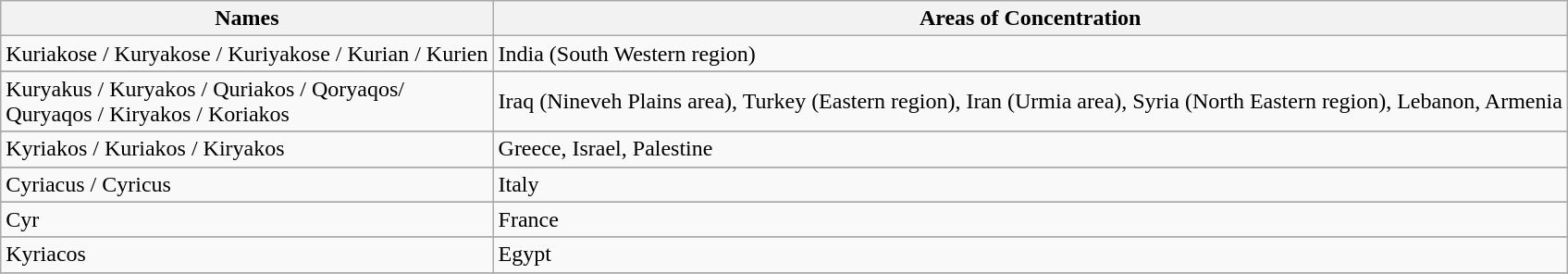<table class="wikitable sortable">
<tr>
<th>Names</th>
<th>Areas of Concentration</th>
</tr>
<tr>
<td>Kuriakose / Kuryakose / Kuriyakose / Kurian / Kurien</td>
<td>India (South Western region)</td>
</tr>
<tr>
</tr>
<tr>
<td>Kuryakus / Kuryakos / Quriakos / Qoryaqos/<br>Quryaqos / Kiryakos / Koriakos</td>
<td>Iraq (Nineveh Plains area), Turkey (Eastern region), Iran (Urmia area), Syria (North Eastern region), Lebanon, Armenia</td>
</tr>
<tr>
</tr>
<tr>
<td>Kyriakos / Kuriakos / Kiryakos</td>
<td>Greece, Israel, Palestine</td>
</tr>
<tr>
</tr>
<tr>
<td>Cyriacus / Cyricus</td>
<td>Italy</td>
</tr>
<tr>
</tr>
<tr>
<td>Cyr</td>
<td>France</td>
</tr>
<tr>
</tr>
<tr>
<td>Kyriacos</td>
<td>Egypt</td>
</tr>
<tr>
</tr>
</table>
